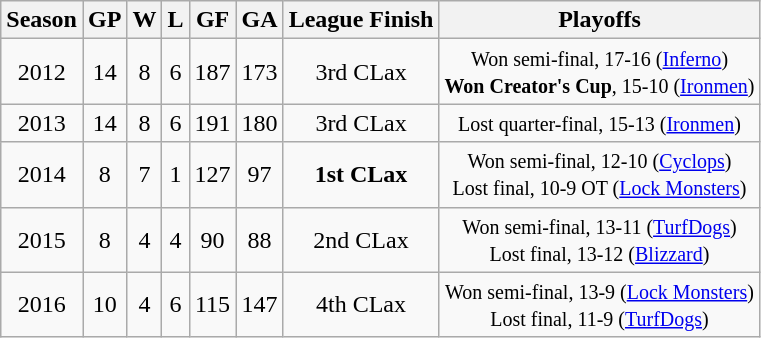<table class="wikitable">
<tr>
<th>Season</th>
<th>GP</th>
<th>W</th>
<th>L</th>
<th>GF</th>
<th>GA</th>
<th>League Finish</th>
<th>Playoffs</th>
</tr>
<tr align="center">
<td>2012</td>
<td>14</td>
<td>8</td>
<td>6</td>
<td>187</td>
<td>173</td>
<td>3rd CLax</td>
<td><small>Won semi-final, 17-16 (<a href='#'>Inferno</a>)<br><strong>Won Creator's Cup</strong>, 15-10 (<a href='#'>Ironmen</a>)</small></td>
</tr>
<tr align="center">
<td>2013</td>
<td>14</td>
<td>8</td>
<td>6</td>
<td>191</td>
<td>180</td>
<td>3rd CLax</td>
<td><small>Lost quarter-final, 15-13 (<a href='#'>Ironmen</a>)</small></td>
</tr>
<tr align="center">
<td>2014</td>
<td>8</td>
<td>7</td>
<td>1</td>
<td>127</td>
<td>97</td>
<td><strong>1st CLax</strong></td>
<td><small>Won semi-final, 12-10 (<a href='#'>Cyclops</a>)<br>Lost final, 10-9 OT (<a href='#'>Lock Monsters</a>)</small></td>
</tr>
<tr align="center">
<td>2015</td>
<td>8</td>
<td>4</td>
<td>4</td>
<td>90</td>
<td>88</td>
<td>2nd CLax</td>
<td><small>Won semi-final, 13-11 (<a href='#'>TurfDogs</a>)<br>Lost final, 13-12 (<a href='#'>Blizzard</a>)</small></td>
</tr>
<tr align="center">
<td>2016</td>
<td>10</td>
<td>4</td>
<td>6</td>
<td>115</td>
<td>147</td>
<td>4th CLax</td>
<td><small>Won semi-final, 13-9 (<a href='#'>Lock Monsters</a>)<br>Lost final, 11-9 (<a href='#'>TurfDogs</a>)</small></td>
</tr>
</table>
